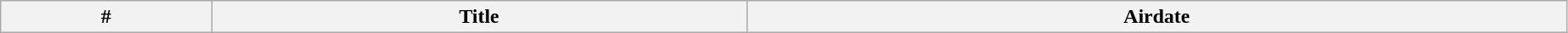<table class="wikitable plainrowheaders" style="width:98%;">
<tr>
<th>#</th>
<th>Title</th>
<th>Airdate<br>


</th>
</tr>
</table>
